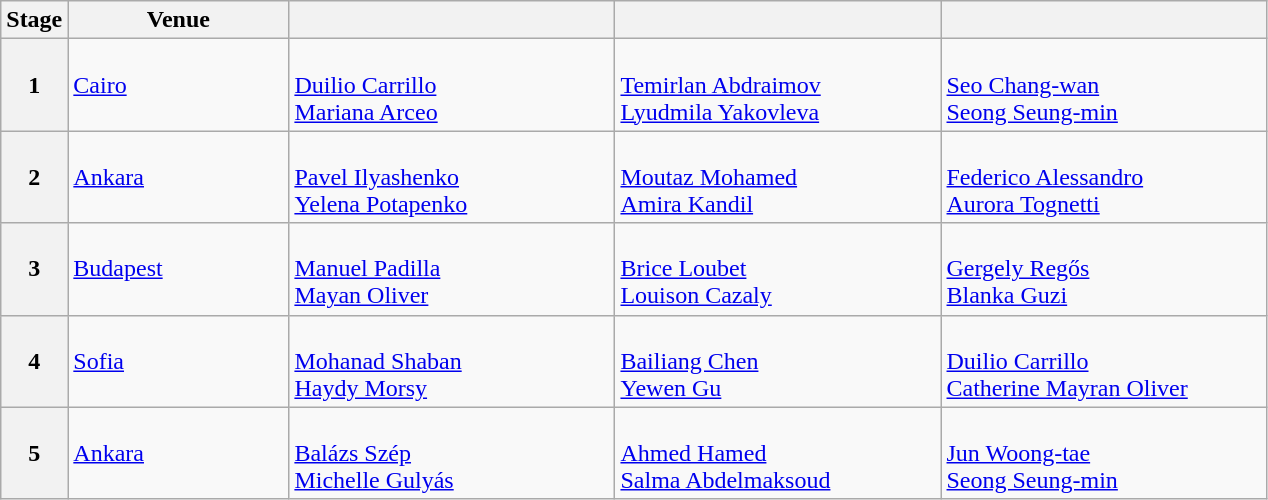<table class="wikitable">
<tr>
<th>Stage</th>
<th width=140>Venue</th>
<th width=210></th>
<th width=210></th>
<th width=210></th>
</tr>
<tr>
<th>1</th>
<td> <a href='#'>Cairo</a></td>
<td><br><a href='#'>Duilio Carrillo</a><br><a href='#'>Mariana Arceo</a></td>
<td><br><a href='#'>Temirlan Abdraimov</a><br><a href='#'>Lyudmila Yakovleva</a></td>
<td><br><a href='#'>Seo Chang-wan</a><br><a href='#'>Seong Seung-min</a></td>
</tr>
<tr>
<th>2</th>
<td> <a href='#'>Ankara</a></td>
<td><br><a href='#'>Pavel Ilyashenko</a><br><a href='#'>Yelena Potapenko</a></td>
<td><br><a href='#'>Moutaz Mohamed</a><br><a href='#'>Amira Kandil</a></td>
<td><br><a href='#'>Federico Alessandro</a><br><a href='#'>Aurora Tognetti</a></td>
</tr>
<tr>
<th>3</th>
<td> <a href='#'>Budapest</a></td>
<td><br><a href='#'>Manuel Padilla</a><br><a href='#'>Mayan Oliver</a></td>
<td><br><a href='#'>Brice Loubet</a><br><a href='#'>Louison Cazaly</a></td>
<td><br><a href='#'>Gergely Regős</a><br><a href='#'>Blanka Guzi</a></td>
</tr>
<tr>
<th>4</th>
<td> <a href='#'>Sofia</a></td>
<td><br><a href='#'>Mohanad Shaban</a><br><a href='#'>Haydy Morsy</a></td>
<td><br><a href='#'>Bailiang Chen</a><br><a href='#'>Yewen Gu</a></td>
<td><br><a href='#'>Duilio Carrillo</a><br><a href='#'>Catherine Mayran Oliver</a></td>
</tr>
<tr>
<th>5</th>
<td> <a href='#'>Ankara</a></td>
<td><br><a href='#'>Balázs Szép</a><br><a href='#'>Michelle Gulyás</a></td>
<td><br><a href='#'>Ahmed Hamed</a><br><a href='#'>Salma Abdelmaksoud</a></td>
<td><br><a href='#'>Jun Woong-tae</a><br><a href='#'>Seong Seung-min</a></td>
</tr>
</table>
